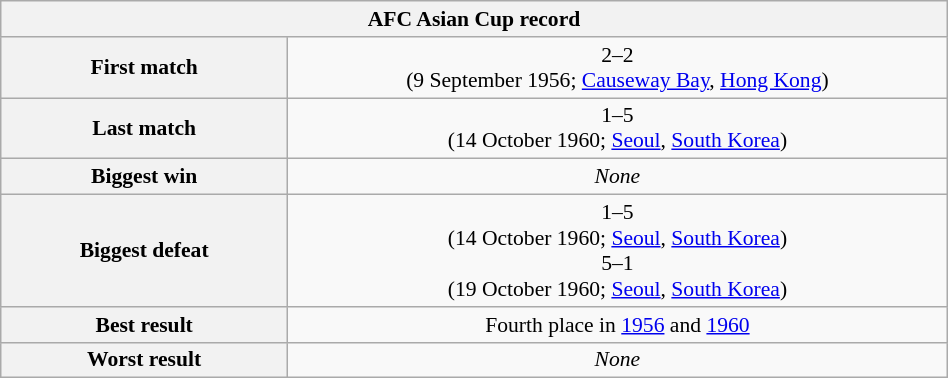<table class="wikitable" style="text-align:center; font-size:90%; width:50%">
<tr>
<th colspan="6">AFC Asian Cup record</th>
</tr>
<tr>
<th width=10%>First match</th>
<td width=23% style="text-align:center"> 2–2 <br> (9 September 1956; <a href='#'>Causeway Bay</a>, <a href='#'>Hong Kong</a>)</td>
</tr>
<tr>
<th width=10%>Last match</th>
<td width=23% style="text-align:center"> 1–5 <br> (14 October 1960; <a href='#'>Seoul</a>, <a href='#'>South Korea</a>)</td>
</tr>
<tr>
<th width=10%>Biggest win</th>
<td width=23%><em>None</em></td>
</tr>
<tr>
<th width=10%>Biggest defeat</th>
<td width=23% style="text-align:center"> 1–5 <br> (14 October 1960; <a href='#'>Seoul</a>, <a href='#'>South Korea</a>)<br> 5–1 <br> (19 October 1960; <a href='#'>Seoul</a>, <a href='#'>South Korea</a>)</td>
</tr>
<tr>
<th width=10%>Best result</th>
<td width=23% style="text-align:center">Fourth place in <a href='#'>1956</a> and <a href='#'>1960</a></td>
</tr>
<tr>
<th width=10%>Worst result</th>
<td width=23%><em>None</em></td>
</tr>
</table>
